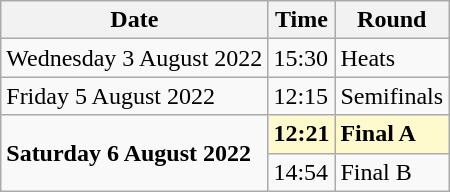<table class="wikitable">
<tr>
<th>Date</th>
<th>Time</th>
<th>Round</th>
</tr>
<tr>
<td>Wednesday 3 August 2022</td>
<td>15:30</td>
<td>Heats</td>
</tr>
<tr>
<td>Friday 5 August 2022</td>
<td>12:15</td>
<td>Semifinals</td>
</tr>
<tr>
<td rowspan=2><strong>Saturday 6 August 2022</strong></td>
<td style=background:lemonchiffon><strong>12:21</strong></td>
<td style=background:lemonchiffon><strong>Final A</strong></td>
</tr>
<tr>
<td>14:54</td>
<td>Final B</td>
</tr>
</table>
